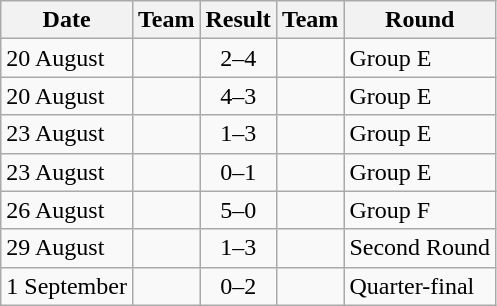<table class="wikitable" style="text-align: left;">
<tr>
<th>Date</th>
<th>Team</th>
<th>Result</th>
<th>Team</th>
<th>Round</th>
</tr>
<tr>
<td>20 August</td>
<td></td>
<td style="text-align:center;">2–4</td>
<td></td>
<td>Group E</td>
</tr>
<tr>
<td>20 August</td>
<td></td>
<td style="text-align:center;">4–3</td>
<td></td>
<td>Group E</td>
</tr>
<tr>
<td>23 August</td>
<td></td>
<td style="text-align:center;">1–3</td>
<td></td>
<td>Group E</td>
</tr>
<tr>
<td>23 August</td>
<td></td>
<td style="text-align:center;">0–1</td>
<td></td>
<td>Group E</td>
</tr>
<tr>
<td>26 August</td>
<td></td>
<td style="text-align:center;">5–0</td>
<td></td>
<td>Group F</td>
</tr>
<tr>
<td>29 August</td>
<td></td>
<td style="text-align:center;">1–3</td>
<td></td>
<td>Second Round</td>
</tr>
<tr>
<td>1 September</td>
<td></td>
<td style="text-align:center;">0–2</td>
<td></td>
<td>Quarter-final</td>
</tr>
</table>
